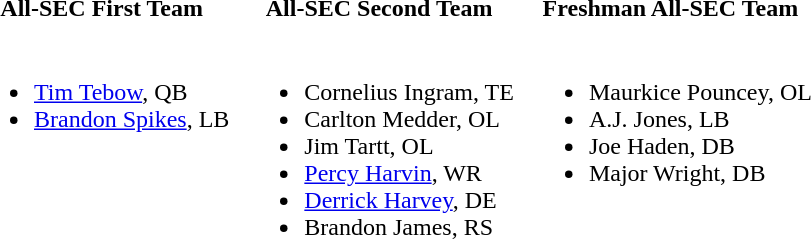<table>
<tr>
<td valign="top"><br><table>
<tr>
<th>All-SEC First Team</th>
</tr>
<tr>
<td><br><ul><li><a href='#'>Tim Tebow</a>, QB</li><li><a href='#'>Brandon Spikes</a>, LB</li></ul></td>
</tr>
</table>
</td>
<td valign="top"><br><table>
<tr>
<th>All-SEC Second Team</th>
</tr>
<tr>
<td><br><ul><li>Cornelius Ingram, TE</li><li>Carlton Medder, OL</li><li>Jim Tartt, OL</li><li><a href='#'>Percy Harvin</a>, WR</li><li><a href='#'>Derrick Harvey</a>, DE</li><li>Brandon James, RS</li></ul></td>
</tr>
</table>
</td>
<td valign="top"><br><table>
<tr>
<th>Freshman All-SEC Team</th>
</tr>
<tr>
<td><br><ul><li>Maurkice Pouncey, OL</li><li>A.J. Jones, LB</li><li>Joe Haden, DB</li><li>Major Wright, DB</li></ul></td>
</tr>
</table>
</td>
</tr>
</table>
